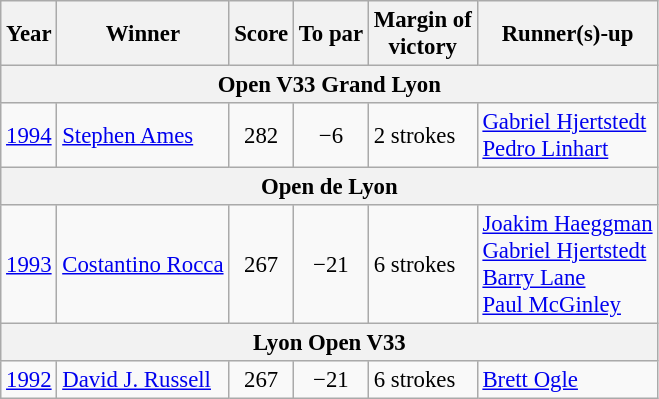<table class=wikitable style="font-size:95%">
<tr>
<th>Year</th>
<th>Winner</th>
<th>Score</th>
<th>To par</th>
<th>Margin of<br>victory</th>
<th>Runner(s)-up</th>
</tr>
<tr>
<th colspan=7>Open V33 Grand Lyon</th>
</tr>
<tr>
<td><a href='#'>1994</a></td>
<td> <a href='#'>Stephen Ames</a></td>
<td align=center>282</td>
<td align=center>−6</td>
<td>2 strokes</td>
<td> <a href='#'>Gabriel Hjertstedt</a><br> <a href='#'>Pedro Linhart</a></td>
</tr>
<tr>
<th colspan=7>Open de Lyon</th>
</tr>
<tr>
<td><a href='#'>1993</a></td>
<td> <a href='#'>Costantino Rocca</a></td>
<td align=center>267</td>
<td align=center>−21</td>
<td>6 strokes</td>
<td> <a href='#'>Joakim Haeggman</a><br> <a href='#'>Gabriel Hjertstedt</a><br> <a href='#'>Barry Lane</a><br> <a href='#'>Paul McGinley</a></td>
</tr>
<tr>
<th colspan=7>Lyon Open V33</th>
</tr>
<tr>
<td><a href='#'>1992</a></td>
<td> <a href='#'>David J. Russell</a></td>
<td align=center>267</td>
<td align=center>−21</td>
<td>6 strokes</td>
<td> <a href='#'>Brett Ogle</a></td>
</tr>
</table>
